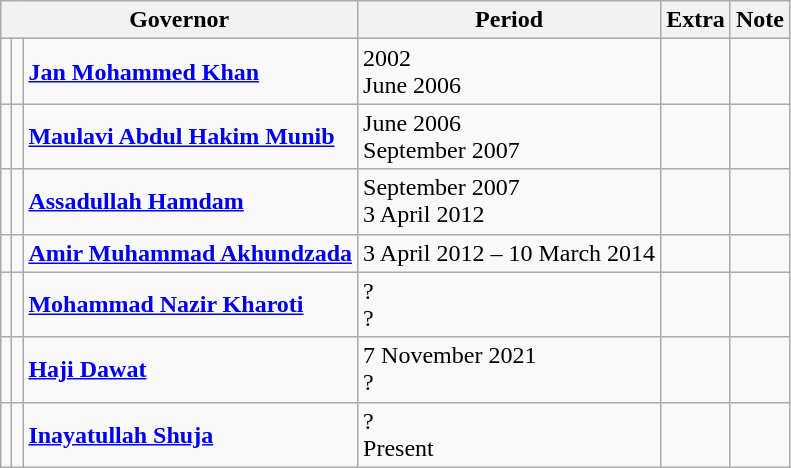<table class="wikitable">
<tr>
<th colspan="3">Governor</th>
<th>Period</th>
<th>Extra</th>
<th>Note</th>
</tr>
<tr>
<td></td>
<td></td>
<td><strong><a href='#'>Jan Mohammed Khan</a></strong></td>
<td>2002 <br> June 2006</td>
<td></td>
<td></td>
</tr>
<tr>
<td></td>
<td></td>
<td><strong><a href='#'>Maulavi Abdul Hakim Munib</a></strong></td>
<td>June 2006 <br> September 2007</td>
<td></td>
<td></td>
</tr>
<tr>
<td></td>
<td></td>
<td><strong><a href='#'>Assadullah Hamdam</a></strong></td>
<td>September 2007 <br> 3 April 2012</td>
<td></td>
<td></td>
</tr>
<tr>
<td></td>
<td></td>
<td><strong><a href='#'>Amir Muhammad Akhundzada</a></strong></td>
<td>3 April 2012 – 10 March 2014</td>
<td></td>
<td></td>
</tr>
<tr>
<td></td>
<td></td>
<td><strong><a href='#'>Mohammad Nazir Kharoti</a></strong></td>
<td>? <br> ?</td>
<td></td>
<td></td>
</tr>
<tr>
<td></td>
<td></td>
<td><strong><a href='#'>Haji Dawat</a></strong></td>
<td>7 November 2021 <br> ?</td>
<td></td>
<td></td>
</tr>
<tr>
<td></td>
<td></td>
<td><strong><a href='#'>Inayatullah Shuja</a></strong></td>
<td>? <br> Present</td>
<td></td>
<td></td>
</tr>
</table>
